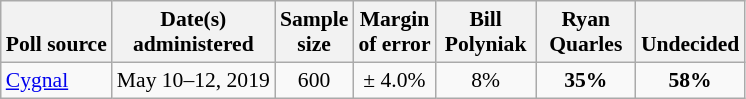<table class="wikitable" style="font-size:90%;text-align:center;">
<tr valign=bottom>
<th>Poll source</th>
<th>Date(s)<br>administered</th>
<th>Sample<br>size</th>
<th>Margin<br>of error</th>
<th style="width:60px;">Bill<br>Polyniak</th>
<th style="width:60px;">Ryan<br>Quarles</th>
<th>Undecided</th>
</tr>
<tr>
<td style="text-align:left;"><a href='#'>Cygnal</a></td>
<td>May 10–12, 2019</td>
<td>600</td>
<td>± 4.0%</td>
<td>8%</td>
<td><strong>35%</strong></td>
<td><strong>58%</strong></td>
</tr>
</table>
